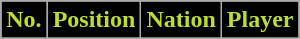<table class="wikitable sortable">
<tr>
<th style="background-color:#010101; color:#BDDF28;" scope=col>No.</th>
<th style="background-color:#010101; color:#BDDF28;" scope=col>Position</th>
<th style="background-color:#010101; color:#BDDF28;" scope=col>Nation</th>
<th style="background-color:#010101; color:#BDDF28;" scope=col>Player</th>
</tr>
<tr>
</tr>
</table>
